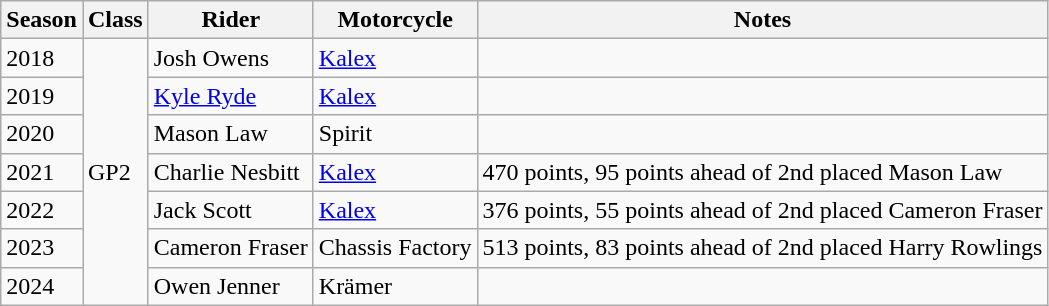<table class="wikitable">
<tr>
<th>Season</th>
<th>Class</th>
<th>Rider</th>
<th>Motorcycle</th>
<th>Notes</th>
</tr>
<tr>
<td>2018</td>
<td rowspan="7">GP2</td>
<td> Josh Owens</td>
<td><a href='#'>Kalex</a></td>
<td></td>
</tr>
<tr>
<td>2019</td>
<td> <a href='#'>Kyle Ryde</a></td>
<td><a href='#'>Kalex</a></td>
<td></td>
</tr>
<tr>
<td>2020</td>
<td> Mason Law</td>
<td>Spirit</td>
<td></td>
</tr>
<tr>
<td>2021</td>
<td> Charlie Nesbitt</td>
<td><a href='#'>Kalex</a></td>
<td>470 points, 95 points ahead of 2nd placed Mason Law</td>
</tr>
<tr>
<td>2022</td>
<td> Jack Scott</td>
<td><a href='#'>Kalex</a></td>
<td>376 points, 55 points ahead of 2nd placed Cameron Fraser</td>
</tr>
<tr>
<td>2023</td>
<td> Cameron Fraser</td>
<td>Chassis Factory</td>
<td>513 points, 83 points ahead of 2nd placed Harry Rowlings</td>
</tr>
<tr>
<td>2024</td>
<td> Owen Jenner</td>
<td>Krämer</td>
<td></td>
</tr>
</table>
